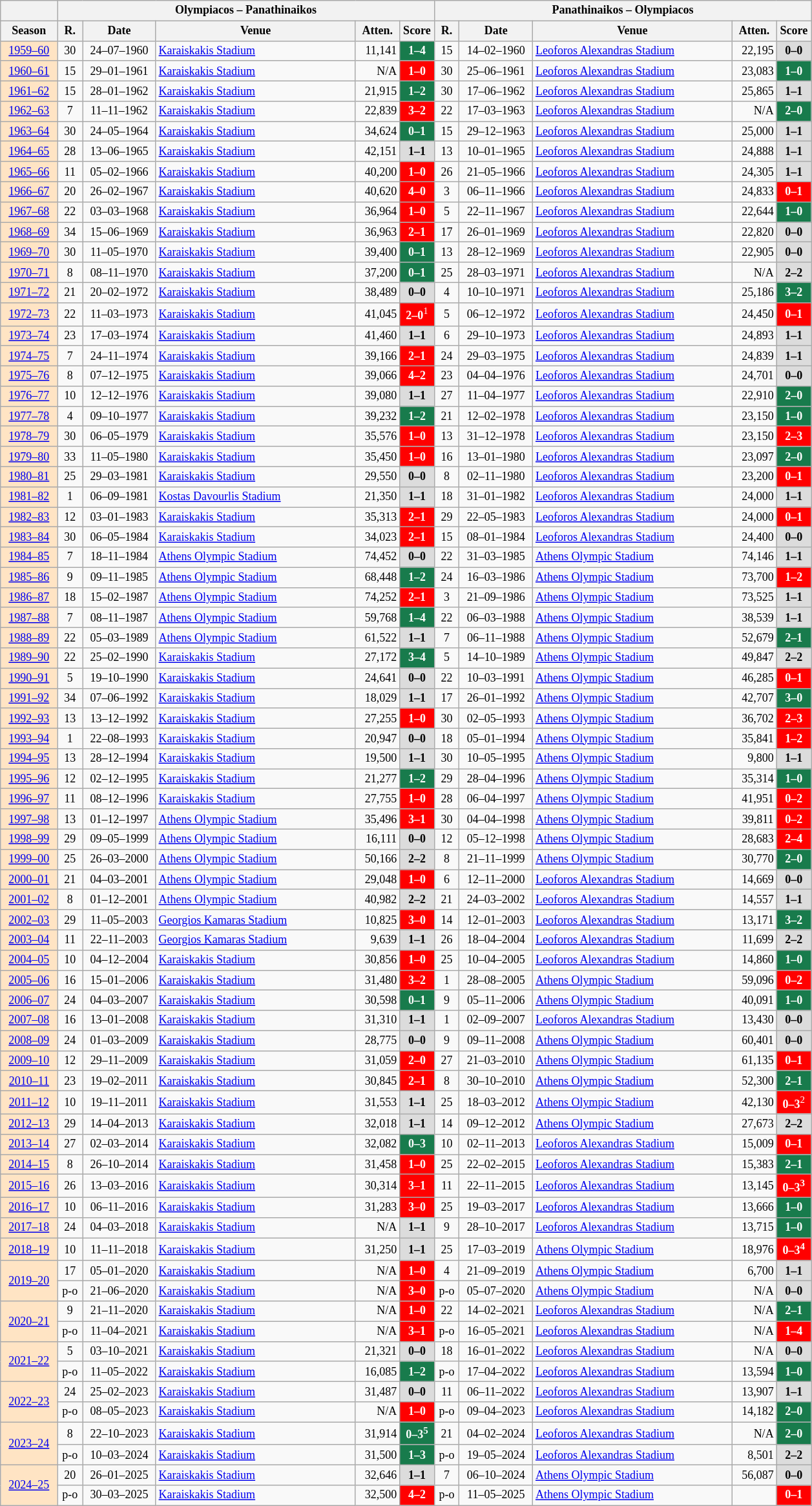<table class="wikitable" style="text-align: center; font-size: 12px">
<tr bgcolor=#f5f5f5>
<th></th>
<th colspan=5>Olympiacos – Panathinaikos</th>
<th colspan=5>Panathinaikos – Olympiacos</th>
</tr>
<tr>
<th width="53">Season</th>
<th width="20">R.</th>
<th width="70">Date</th>
<th width="200">Venue</th>
<th width="40">Atten.</th>
<th width="30">Score</th>
<th width="20">R.</th>
<th width="70">Date</th>
<th width="200">Venue</th>
<th width="40">Atten.</th>
<th width="30">Score</th>
</tr>
<tr>
<td bgcolor=#ffe4c4><a href='#'>1959–60</a></td>
<td>30</td>
<td>24–07–1960</td>
<td align="left"><a href='#'>Karaiskakis Stadium</a></td>
<td align="right">11,141</td>
<td style="color:#ffffff;background:#187B4C"><strong>1–4</strong></td>
<td>15</td>
<td>14–02–1960</td>
<td align="left"><a href='#'>Leoforos Alexandras Stadium</a></td>
<td align="right">22,195</td>
<td bgcolor=#dcdcdc><strong>0–0</strong></td>
</tr>
<tr>
<td bgcolor=#ffe4c4><a href='#'>1960–61</a></td>
<td>15</td>
<td>29–01–1961</td>
<td align="left"><a href='#'>Karaiskakis Stadium</a></td>
<td align="right">N/A</td>
<td style="color:#ffffff;background:#ff0000"><strong>1–0</strong></td>
<td>30</td>
<td>25–06–1961</td>
<td align="left"><a href='#'>Leoforos Alexandras Stadium</a></td>
<td align="right">23,083</td>
<td style="color:#ffffff;background:#187B4C"><strong>1–0</strong></td>
</tr>
<tr>
<td bgcolor=#ffe4c4><a href='#'>1961–62</a></td>
<td>15</td>
<td>28–01–1962</td>
<td align="left"><a href='#'>Karaiskakis Stadium</a></td>
<td align="right">21,915</td>
<td style="color:#ffffff;background:#187B4C"><strong>1–2</strong></td>
<td>30</td>
<td>17–06–1962</td>
<td align="left"><a href='#'>Leoforos Alexandras Stadium</a></td>
<td align="right">25,865</td>
<td bgcolor=#dcdcdc><strong>1–1</strong></td>
</tr>
<tr>
<td bgcolor=#ffe4c4><a href='#'>1962–63</a></td>
<td>7</td>
<td>11–11–1962</td>
<td align="left"><a href='#'>Karaiskakis Stadium</a></td>
<td align="right">22,839</td>
<td style="color:#ffffff;background:#ff0000"><strong>3–2</strong></td>
<td>22</td>
<td>17–03–1963</td>
<td align="left"><a href='#'>Leoforos Alexandras Stadium</a></td>
<td align="right">N/A</td>
<td style="color:#ffffff;background:#187B4C"><strong>2–0</strong></td>
</tr>
<tr>
<td bgcolor=#ffe4c4><a href='#'>1963–64</a></td>
<td>30</td>
<td>24–05–1964</td>
<td align="left"><a href='#'>Karaiskakis Stadium</a></td>
<td align="right">34,624</td>
<td style="color:#ffffff;background:#187B4C"><strong>0–1</strong></td>
<td>15</td>
<td>29–12–1963</td>
<td align="left"><a href='#'>Leoforos Alexandras Stadium</a></td>
<td align="right">25,000</td>
<td bgcolor=#dcdcdc><strong>1–1</strong></td>
</tr>
<tr>
<td bgcolor=#ffe4c4><a href='#'>1964–65</a></td>
<td>28</td>
<td>13–06–1965</td>
<td align="left"><a href='#'>Karaiskakis Stadium</a></td>
<td align="right">42,151</td>
<td bgcolor=#dcdcdc><strong>1–1</strong></td>
<td>13</td>
<td>10–01–1965</td>
<td align="left"><a href='#'>Leoforos Alexandras Stadium</a></td>
<td align="right">24,888</td>
<td bgcolor=#dcdcdc><strong>1–1</strong></td>
</tr>
<tr>
<td bgcolor=#ffe4c4><a href='#'>1965–66</a></td>
<td>11</td>
<td>05–02–1966</td>
<td align="left"><a href='#'>Karaiskakis Stadium</a></td>
<td align="right">40,200</td>
<td style="color:#ffffff;background:#ff0000"><strong>1–0</strong></td>
<td>26</td>
<td>21–05–1966</td>
<td align="left"><a href='#'>Leoforos Alexandras Stadium</a></td>
<td align="right">24,305</td>
<td bgcolor=#dcdcdc><strong>1–1</strong></td>
</tr>
<tr>
<td bgcolor=#ffe4c4><a href='#'>1966–67</a></td>
<td>20</td>
<td>26–02–1967</td>
<td align="left"><a href='#'>Karaiskakis Stadium</a></td>
<td align="right">40,620</td>
<td style="color:#ffffff;background:#ff0000"><strong>4–0</strong></td>
<td>3</td>
<td>06–11–1966</td>
<td align="left"><a href='#'>Leoforos Alexandras Stadium</a></td>
<td align="right">24,833</td>
<td style="color:#ffffff;background:#ff0000"><strong>0–1</strong></td>
</tr>
<tr>
<td bgcolor=#ffe4c4><a href='#'>1967–68</a></td>
<td>22</td>
<td>03–03–1968</td>
<td align="left"><a href='#'>Karaiskakis Stadium</a></td>
<td align="right">36,964</td>
<td style="color:#ffffff;background:#ff0000"><strong>1–0</strong></td>
<td>5</td>
<td>22–11–1967</td>
<td align="left"><a href='#'>Leoforos Alexandras Stadium</a></td>
<td align="right">22,644</td>
<td style="color:#ffffff;background:#187B4C"><strong>1–0</strong></td>
</tr>
<tr>
<td bgcolor=#ffe4c4><a href='#'>1968–69</a></td>
<td>34</td>
<td>15–06–1969</td>
<td align="left"><a href='#'>Karaiskakis Stadium</a></td>
<td align="right">36,963</td>
<td style="color:#ffffff;background:#ff0000"><strong>2–1</strong></td>
<td>17</td>
<td>26–01–1969</td>
<td align="left"><a href='#'>Leoforos Alexandras Stadium</a></td>
<td align="right">22,820</td>
<td bgcolor=#dcdcdc><strong>0–0</strong></td>
</tr>
<tr>
<td bgcolor=#ffe4c4><a href='#'>1969–70</a></td>
<td>30</td>
<td>11–05–1970</td>
<td align="left"><a href='#'>Karaiskakis Stadium</a></td>
<td align="right">39,400</td>
<td style="color:#ffffff;background:#187B4C"><strong>0–1</strong></td>
<td>13</td>
<td>28–12–1969</td>
<td align="left"><a href='#'>Leoforos Alexandras Stadium</a></td>
<td align="right">22,905</td>
<td bgcolor=#dcdcdc><strong>0–0</strong></td>
</tr>
<tr>
<td bgcolor=#ffe4c4><a href='#'>1970–71</a></td>
<td>8</td>
<td>08–11–1970</td>
<td align="left"><a href='#'>Karaiskakis Stadium</a></td>
<td align="right">37,200</td>
<td style="color:#ffffff;background:#187B4C"><strong>0–1</strong></td>
<td>25</td>
<td>28–03–1971</td>
<td align="left"><a href='#'>Leoforos Alexandras Stadium</a></td>
<td align="right">N/A</td>
<td bgcolor=#dcdcdc><strong>2–2</strong></td>
</tr>
<tr>
<td bgcolor=#ffe4c4><a href='#'>1971–72</a></td>
<td>21</td>
<td>20–02–1972</td>
<td align="left"><a href='#'>Karaiskakis Stadium</a></td>
<td align="right">38,489</td>
<td bgcolor=#dcdcdc><strong>0–0</strong></td>
<td>4</td>
<td>10–10–1971</td>
<td align="left"><a href='#'>Leoforos Alexandras Stadium</a></td>
<td align="right">25,186</td>
<td style="color:#ffffff;background:#187B4C"><strong>3–2</strong></td>
</tr>
<tr>
<td bgcolor=#ffe4c4><a href='#'>1972–73</a></td>
<td>22</td>
<td>11–03–1973</td>
<td align="left"><a href='#'>Karaiskakis Stadium</a></td>
<td align="right">41,045</td>
<td style="color:#ffffff;background:#ff0000"><strong>2–0</strong><sup>1</sup></td>
<td>5</td>
<td>06–12–1972</td>
<td align="left"><a href='#'>Leoforos Alexandras Stadium</a></td>
<td align="right">24,450</td>
<td style="color:#ffffff;background:#ff0000"><strong>0–1</strong></td>
</tr>
<tr>
<td bgcolor=#ffe4c4><a href='#'>1973–74</a></td>
<td>23</td>
<td>17–03–1974</td>
<td align="left"><a href='#'>Karaiskakis Stadium</a></td>
<td align="right">41,460</td>
<td bgcolor=#dcdcdc><strong>1–1</strong></td>
<td>6</td>
<td>29–10–1973</td>
<td align="left"><a href='#'>Leoforos Alexandras Stadium</a></td>
<td align="right">24,893</td>
<td bgcolor=#dcdcdc><strong>1–1</strong></td>
</tr>
<tr>
<td bgcolor=#ffe4c4><a href='#'>1974–75</a></td>
<td>7</td>
<td>24–11–1974</td>
<td align="left"><a href='#'>Karaiskakis Stadium</a></td>
<td align="right">39,166</td>
<td style="color:#ffffff;background:#ff0000"><strong>2–1</strong></td>
<td>24</td>
<td>29–03–1975</td>
<td align="left"><a href='#'>Leoforos Alexandras Stadium</a></td>
<td align="right">24,839</td>
<td bgcolor=#dcdcdc><strong>1–1</strong></td>
</tr>
<tr>
<td bgcolor=#ffe4c4><a href='#'>1975–76</a></td>
<td>8</td>
<td>07–12–1975</td>
<td align="left"><a href='#'>Karaiskakis Stadium</a></td>
<td align="right">39,066</td>
<td style="color:#ffffff;background:#ff0000"><strong>4–2</strong></td>
<td>23</td>
<td>04–04–1976</td>
<td align="left"><a href='#'>Leoforos Alexandras Stadium</a></td>
<td align="right">24,701</td>
<td bgcolor=#dcdcdc><strong>0–0</strong></td>
</tr>
<tr>
<td bgcolor=#ffe4c4><a href='#'>1976–77</a></td>
<td>10</td>
<td>12–12–1976</td>
<td align="left"><a href='#'>Karaiskakis Stadium</a></td>
<td align="right">39,080</td>
<td bgcolor=#dcdcdc><strong>1–1</strong></td>
<td>27</td>
<td>11–04–1977</td>
<td align="left"><a href='#'>Leoforos Alexandras Stadium</a></td>
<td align="right">22,910</td>
<td style="color:#ffffff;background:#187B4C"><strong>2–0</strong></td>
</tr>
<tr>
<td bgcolor=#ffe4c4><a href='#'>1977–78</a></td>
<td>4</td>
<td>09–10–1977</td>
<td align="left"><a href='#'>Karaiskakis Stadium</a></td>
<td align="right">39,232</td>
<td style="color:#ffffff;background:#187B4C"><strong>1–2</strong></td>
<td>21</td>
<td>12–02–1978</td>
<td align="left"><a href='#'>Leoforos Alexandras Stadium</a></td>
<td align="right">23,150</td>
<td style="color:#ffffff;background:#187B4C"><strong>1–0</strong></td>
</tr>
<tr>
<td bgcolor=#ffe4c4><a href='#'>1978–79</a></td>
<td>30</td>
<td>06–05–1979</td>
<td align="left"><a href='#'>Karaiskakis Stadium</a></td>
<td align="right">35,576</td>
<td style="color:#ffffff;background:#ff0000"><strong>1–0</strong></td>
<td>13</td>
<td>31–12–1978</td>
<td align="left"><a href='#'>Leoforos Alexandras Stadium</a></td>
<td align="right">23,150</td>
<td style="color:#ffffff;background:#ff0000"><strong>2–3</strong></td>
</tr>
<tr>
<td bgcolor=#ffe4c4><a href='#'>1979–80</a></td>
<td>33</td>
<td>11–05–1980</td>
<td align="left"><a href='#'>Karaiskakis Stadium</a></td>
<td align="right">35,450</td>
<td style="color:#ffffff;background:#ff0000"><strong>1–0</strong></td>
<td>16</td>
<td>13–01–1980</td>
<td align="left"><a href='#'>Leoforos Alexandras Stadium</a></td>
<td align="right">23,097</td>
<td style="color:#ffffff;background:#187B4C"><strong>2–0</strong></td>
</tr>
<tr>
<td bgcolor=#ffe4c4><a href='#'>1980–81</a></td>
<td>25</td>
<td>29–03–1981</td>
<td align="left"><a href='#'>Karaiskakis Stadium</a></td>
<td align="right">29,550</td>
<td bgcolor=#dcdcdc><strong>0–0</strong></td>
<td>8</td>
<td>02–11–1980</td>
<td align="left"><a href='#'>Leoforos Alexandras Stadium</a></td>
<td align="right">23,200</td>
<td style="color:#ffffff;background:#ff0000"><strong>0–1</strong></td>
</tr>
<tr>
<td bgcolor=#ffe4c4><a href='#'>1981–82</a></td>
<td>1</td>
<td>06–09–1981</td>
<td align="left"><a href='#'>Kostas Davourlis Stadium</a></td>
<td align="right">21,350</td>
<td bgcolor=#dcdcdc><strong>1–1</strong></td>
<td>18</td>
<td>31–01–1982</td>
<td align="left"><a href='#'>Leoforos Alexandras Stadium</a></td>
<td align="right">24,000</td>
<td bgcolor=#dcdcdc><strong>1–1</strong></td>
</tr>
<tr>
<td bgcolor=#ffe4c4><a href='#'>1982–83</a></td>
<td>12</td>
<td>03–01–1983</td>
<td align="left"><a href='#'>Karaiskakis Stadium</a></td>
<td align="right">35,313</td>
<td style="color:#ffffff;background:#ff0000"><strong>2–1</strong></td>
<td>29</td>
<td>22–05–1983</td>
<td align="left"><a href='#'>Leoforos Alexandras Stadium</a></td>
<td align="right">24,000</td>
<td style="color:#ffffff;background:#ff0000"><strong>0–1</strong></td>
</tr>
<tr>
<td bgcolor=#ffe4c4><a href='#'>1983–84</a></td>
<td>30</td>
<td>06–05–1984</td>
<td align="left"><a href='#'>Karaiskakis Stadium</a></td>
<td align="right">34,023</td>
<td style="color:#ffffff;background:#ff0000"><strong>2–1</strong></td>
<td>15</td>
<td>08–01–1984</td>
<td align="left"><a href='#'>Leoforos Alexandras Stadium</a></td>
<td align="right">24,400</td>
<td bgcolor=#dcdcdc><strong>0–0</strong></td>
</tr>
<tr>
<td bgcolor=#ffe4c4><a href='#'>1984–85</a></td>
<td>7</td>
<td>18–11–1984</td>
<td align="left"><a href='#'>Athens Olympic Stadium</a></td>
<td align="right">74,452</td>
<td bgcolor=#dcdcdc><strong>0–0</strong></td>
<td>22</td>
<td>31–03–1985</td>
<td align="left"><a href='#'>Athens Olympic Stadium</a></td>
<td align="right">74,146</td>
<td bgcolor=#dcdcdc><strong>1–1</strong></td>
</tr>
<tr>
<td bgcolor=#ffe4c4><a href='#'>1985–86</a></td>
<td>9</td>
<td>09–11–1985</td>
<td align="left"><a href='#'>Athens Olympic Stadium</a></td>
<td align="right">68,448</td>
<td style="color:#ffffff;background:#187B4C"><strong>1–2</strong></td>
<td>24</td>
<td>16–03–1986</td>
<td align="left"><a href='#'>Athens Olympic Stadium</a></td>
<td align="right">73,700</td>
<td style="color:#ffffff;background:#ff0000"><strong>1–2</strong></td>
</tr>
<tr>
<td bgcolor=#ffe4c4><a href='#'>1986–87</a></td>
<td>18</td>
<td>15–02–1987</td>
<td align="left"><a href='#'>Athens Olympic Stadium</a></td>
<td align="right">74,252</td>
<td style="color:#ffffff;background:#ff0000"><strong>2–1</strong></td>
<td>3</td>
<td>21–09–1986</td>
<td align="left"><a href='#'>Athens Olympic Stadium</a></td>
<td align="right">73,525</td>
<td bgcolor=#dcdcdc><strong>1–1</strong></td>
</tr>
<tr>
<td bgcolor=#ffe4c4><a href='#'>1987–88</a></td>
<td>7</td>
<td>08–11–1987</td>
<td align="left"><a href='#'>Athens Olympic Stadium</a></td>
<td align="right">59,768</td>
<td style="color:#ffffff;background:#187B4C"><strong>1–4</strong></td>
<td>22</td>
<td>06–03–1988</td>
<td align="left"><a href='#'>Athens Olympic Stadium</a></td>
<td align="right">38,539</td>
<td bgcolor=#dcdcdc><strong>1–1</strong></td>
</tr>
<tr>
<td bgcolor=#ffe4c4><a href='#'>1988–89</a></td>
<td>22</td>
<td>05–03–1989</td>
<td align="left"><a href='#'>Athens Olympic Stadium</a></td>
<td align="right">61,522</td>
<td bgcolor=#dcdcdc><strong>1–1</strong></td>
<td>7</td>
<td>06–11–1988</td>
<td align="left"><a href='#'>Athens Olympic Stadium</a></td>
<td align="right">52,679</td>
<td style="color:#ffffff;background:#187B4C"><strong>2–1</strong></td>
</tr>
<tr>
<td bgcolor=#ffe4c4><a href='#'>1989–90</a></td>
<td>22</td>
<td>25–02–1990</td>
<td align="left"><a href='#'>Karaiskakis Stadium</a></td>
<td align="right">27,172</td>
<td style="color:#ffffff;background:#187B4C"><strong>3–4</strong></td>
<td>5</td>
<td>14–10–1989</td>
<td align="left"><a href='#'>Athens Olympic Stadium</a></td>
<td align="right">49,847</td>
<td bgcolor=#dcdcdc><strong>2–2</strong></td>
</tr>
<tr>
<td bgcolor=#ffe4c4><a href='#'>1990–91</a></td>
<td>5</td>
<td>19–10–1990</td>
<td align="left"><a href='#'>Karaiskakis Stadium</a></td>
<td align="right">24,641</td>
<td bgcolor=#dcdcdc><strong>0–0</strong></td>
<td>22</td>
<td>10–03–1991</td>
<td align="left"><a href='#'>Athens Olympic Stadium</a></td>
<td align="right">46,285</td>
<td style="color:#ffffff;background:#ff0000"><strong>0–1</strong></td>
</tr>
<tr>
<td bgcolor=#ffe4c4><a href='#'>1991–92</a></td>
<td>34</td>
<td>07–06–1992</td>
<td align="left"><a href='#'>Karaiskakis Stadium</a></td>
<td align="right">18,029</td>
<td bgcolor=#dcdcdc><strong>1–1</strong></td>
<td>17</td>
<td>26–01–1992</td>
<td align="left"><a href='#'>Athens Olympic Stadium</a></td>
<td align="right">42,707</td>
<td style="color:#ffffff;background:#187B4C"><strong>3–0</strong></td>
</tr>
<tr>
<td bgcolor=#ffe4c4><a href='#'>1992–93</a></td>
<td>13</td>
<td>13–12–1992</td>
<td align="left"><a href='#'>Karaiskakis Stadium</a></td>
<td align="right">27,255</td>
<td style="color:#ffffff;background:#ff0000"><strong>1–0</strong></td>
<td>30</td>
<td>02–05–1993</td>
<td align="left"><a href='#'>Athens Olympic Stadium</a></td>
<td align="right">36,702</td>
<td style="color:#ffffff;background:#ff0000"><strong>2–3</strong></td>
</tr>
<tr>
<td bgcolor=#ffe4c4><a href='#'>1993–94</a></td>
<td>1</td>
<td>22–08–1993</td>
<td align="left"><a href='#'>Karaiskakis Stadium</a></td>
<td align="right">20,947</td>
<td bgcolor=#dcdcdc><strong>0–0</strong></td>
<td>18</td>
<td>05–01–1994</td>
<td align="left"><a href='#'>Athens Olympic Stadium</a></td>
<td align="right">35,841</td>
<td style="color:#ffffff;background:#ff0000"><strong>1–2</strong></td>
</tr>
<tr>
<td bgcolor=#ffe4c4><a href='#'>1994–95</a></td>
<td>13</td>
<td>28–12–1994</td>
<td align="left"><a href='#'>Karaiskakis Stadium</a></td>
<td align="right">19,500</td>
<td bgcolor=#dcdcdc><strong>1–1</strong></td>
<td>30</td>
<td>10–05–1995</td>
<td align="left"><a href='#'>Athens Olympic Stadium</a></td>
<td align="right">9,800</td>
<td bgcolor=#dcdcdc><strong>1–1</strong></td>
</tr>
<tr>
<td bgcolor=#ffe4c4><a href='#'>1995–96</a></td>
<td>12</td>
<td>02–12–1995</td>
<td align="left"><a href='#'>Karaiskakis Stadium</a></td>
<td align="right">21,277</td>
<td style="color:#ffffff;background:#187B4C"><strong>1–2</strong></td>
<td>29</td>
<td>28–04–1996</td>
<td align="left"><a href='#'>Athens Olympic Stadium</a></td>
<td align="right">35,314</td>
<td style="color:#ffffff;background:#187B4C"><strong>1–0</strong></td>
</tr>
<tr>
<td bgcolor=#ffe4c4><a href='#'>1996–97</a></td>
<td>11</td>
<td>08–12–1996</td>
<td align="left"><a href='#'>Karaiskakis Stadium</a></td>
<td align="right">27,755</td>
<td style="color:#ffffff;background:#ff0000"><strong>1–0</strong></td>
<td>28</td>
<td>06–04–1997</td>
<td align="left"><a href='#'>Athens Olympic Stadium</a></td>
<td align="right">41,951</td>
<td style="color:#ffffff;background:#ff0000"><strong>0–2</strong></td>
</tr>
<tr>
<td bgcolor=#ffe4c4><a href='#'>1997–98</a></td>
<td>13</td>
<td>01–12–1997</td>
<td align="left"><a href='#'>Athens Olympic Stadium</a></td>
<td align="right">35,496</td>
<td style="color:#ffffff;background:#ff0000"><strong>3–1</strong></td>
<td>30</td>
<td>04–04–1998</td>
<td align="left"><a href='#'>Athens Olympic Stadium</a></td>
<td align="right">39,811</td>
<td style="color:#ffffff;background:#ff0000"><strong>0–2</strong></td>
</tr>
<tr>
<td bgcolor=#ffe4c4><a href='#'>1998–99</a></td>
<td>29</td>
<td>09–05–1999</td>
<td align="left"><a href='#'>Athens Olympic Stadium</a></td>
<td align="right">16,111</td>
<td bgcolor=#dcdcdc><strong>0–0</strong></td>
<td>12</td>
<td>05–12–1998</td>
<td align="left"><a href='#'>Athens Olympic Stadium</a></td>
<td align="right">28,683</td>
<td style="color:#ffffff;background:#ff0000"><strong>2–4</strong></td>
</tr>
<tr>
<td bgcolor=#ffe4c4><a href='#'>1999–00</a></td>
<td>25</td>
<td>26–03–2000</td>
<td align="left"><a href='#'>Athens Olympic Stadium</a></td>
<td align="right">50,166</td>
<td bgcolor=#dcdcdc><strong>2–2</strong></td>
<td>8</td>
<td>21–11–1999</td>
<td align="left"><a href='#'>Athens Olympic Stadium</a></td>
<td align="right">30,770</td>
<td style="color:#ffffff;background:#187B4C"><strong>2–0</strong></td>
</tr>
<tr>
<td bgcolor=#ffe4c4><a href='#'>2000–01</a></td>
<td>21</td>
<td>04–03–2001</td>
<td align="left"><a href='#'>Athens Olympic Stadium</a></td>
<td align="right">29,048</td>
<td style="color:#ffffff;background:#ff0000"><strong>1–0</strong></td>
<td>6</td>
<td>12–11–2000</td>
<td align="left"><a href='#'>Leoforos Alexandras Stadium</a></td>
<td align="right">14,669</td>
<td bgcolor=#dcdcdc><strong>0–0</strong></td>
</tr>
<tr>
<td bgcolor=#ffe4c4><a href='#'>2001–02</a></td>
<td>8</td>
<td>01–12–2001</td>
<td align="left"><a href='#'>Athens Olympic Stadium</a></td>
<td align="right">40,982</td>
<td bgcolor=#dcdcdc><strong>2–2</strong></td>
<td>21</td>
<td>24–03–2002</td>
<td align="left"><a href='#'>Leoforos Alexandras Stadium</a></td>
<td align="right">14,557</td>
<td bgcolor=#dcdcdc><strong>1–1</strong></td>
</tr>
<tr>
<td bgcolor=#ffe4c4><a href='#'>2002–03</a></td>
<td>29</td>
<td>11–05–2003</td>
<td align="left"><a href='#'>Georgios Kamaras Stadium</a></td>
<td align="right">10,825</td>
<td style="color:#ffffff;background:#ff0000"><strong>3–0</strong></td>
<td>14</td>
<td>12–01–2003</td>
<td align="left"><a href='#'>Leoforos Alexandras Stadium</a></td>
<td align="right">13,171</td>
<td style="color:#ffffff;background:#187B4C"><strong>3–2</strong></td>
</tr>
<tr>
<td bgcolor=#ffe4c4><a href='#'>2003–04</a></td>
<td>11</td>
<td>22–11–2003</td>
<td align="left"><a href='#'>Georgios Kamaras Stadium</a></td>
<td align="right">9,639</td>
<td bgcolor=#dcdcdc><strong>1–1</strong></td>
<td>26</td>
<td>18–04–2004</td>
<td align="left"><a href='#'>Leoforos Alexandras Stadium</a></td>
<td align="right">11,699</td>
<td bgcolor=#dcdcdc><strong>2–2</strong></td>
</tr>
<tr>
<td bgcolor=#ffe4c4><a href='#'>2004–05</a></td>
<td>10</td>
<td>04–12–2004</td>
<td align="left"><a href='#'>Karaiskakis Stadium</a></td>
<td align="right">30,856</td>
<td style="color:#ffffff;background:#ff0000"><strong>1–0</strong></td>
<td>25</td>
<td>10–04–2005</td>
<td align="left"><a href='#'>Leoforos Alexandras Stadium</a></td>
<td align="right">14,860</td>
<td style="color:#ffffff;background:#187B4C"><strong>1–0</strong></td>
</tr>
<tr>
<td bgcolor=#ffe4c4><a href='#'>2005–06</a></td>
<td>16</td>
<td>15–01–2006</td>
<td align="left"><a href='#'>Karaiskakis Stadium</a></td>
<td align="right">31,480</td>
<td style="color:#ffffff;background:#ff0000"><strong>3–2</strong></td>
<td>1</td>
<td>28–08–2005</td>
<td align="left"><a href='#'>Athens Olympic Stadium</a></td>
<td align="right">59,096</td>
<td style="color:#ffffff;background:#ff0000"><strong>0–2</strong></td>
</tr>
<tr>
<td bgcolor=#ffe4c4><a href='#'>2006–07</a></td>
<td>24</td>
<td>04–03–2007</td>
<td align="left"><a href='#'>Karaiskakis Stadium</a></td>
<td align="right">30,598</td>
<td style="color:#ffffff;background:#187B4C"><strong>0–1</strong></td>
<td>9</td>
<td>05–11–2006</td>
<td align="left"><a href='#'>Athens Olympic Stadium</a></td>
<td align="right">40,091</td>
<td style="color:#ffffff;background:#187B4C"><strong>1–0</strong></td>
</tr>
<tr>
<td bgcolor=#ffe4c4><a href='#'>2007–08</a></td>
<td>16</td>
<td>13–01–2008</td>
<td align="left"><a href='#'>Karaiskakis Stadium</a></td>
<td align="right">31,310</td>
<td bgcolor=#dcdcdc><strong>1–1</strong></td>
<td>1</td>
<td>02–09–2007</td>
<td align="left"><a href='#'>Leoforos Alexandras Stadium</a></td>
<td align="right">13,430</td>
<td bgcolor=#dcdcdc><strong>0–0</strong></td>
</tr>
<tr>
<td bgcolor=#ffe4c4><a href='#'>2008–09</a></td>
<td>24</td>
<td>01–03–2009</td>
<td align="left"><a href='#'>Karaiskakis Stadium</a></td>
<td align="right">28,775</td>
<td bgcolor=#dcdcdc><strong>0–0</strong></td>
<td>9</td>
<td>09–11–2008</td>
<td align="left"><a href='#'>Athens Olympic Stadium</a></td>
<td align="right">60,401</td>
<td bgcolor=#dcdcdc><strong>0–0</strong></td>
</tr>
<tr>
<td bgcolor=#ffe4c4><a href='#'>2009–10</a></td>
<td>12</td>
<td>29–11–2009</td>
<td align="left"><a href='#'>Karaiskakis Stadium</a></td>
<td align="right">31,059</td>
<td style="color:#ffffff;background:#ff0000"><strong>2–0</strong></td>
<td>27</td>
<td>21–03–2010</td>
<td align="left"><a href='#'>Athens Olympic Stadium</a></td>
<td align="right">61,135</td>
<td style="color:#ffffff;background:#ff0000"><strong>0–1</strong></td>
</tr>
<tr>
<td bgcolor=#ffe4c4><a href='#'>2010–11</a></td>
<td>23</td>
<td>19–02–2011</td>
<td align="left"><a href='#'>Karaiskakis Stadium</a></td>
<td align="right">30,845</td>
<td style="color:#ffffff;background:#ff0000"><strong>2–1</strong></td>
<td>8</td>
<td>30–10–2010</td>
<td align="left"><a href='#'>Athens Olympic Stadium</a></td>
<td align="right">52,300</td>
<td style="color:#ffffff;background:#187B4C"><strong>2–1</strong></td>
</tr>
<tr>
<td bgcolor=#ffe4c4><a href='#'>2011–12</a></td>
<td>10</td>
<td>19–11–2011</td>
<td align="left"><a href='#'>Karaiskakis Stadium</a></td>
<td align="right">31,553</td>
<td bgcolor=#dcdcdc><strong>1–1</strong></td>
<td>25</td>
<td>18–03–2012</td>
<td align="left"><a href='#'>Athens Olympic Stadium</a></td>
<td align="right">42,130</td>
<td style="color:#ffffff;background:#ff0000"><strong>0–3</strong><sup>2</sup></td>
</tr>
<tr>
<td bgcolor=#ffe4c4><a href='#'>2012–13</a></td>
<td>29</td>
<td>14–04–2013</td>
<td align="left"><a href='#'>Karaiskakis Stadium</a></td>
<td align="right">32,018</td>
<td bgcolor=#dcdcdc><strong>1–1</strong></td>
<td>14</td>
<td>09–12–2012</td>
<td align="left"><a href='#'>Athens Olympic Stadium</a></td>
<td align="right">27,673</td>
<td bgcolor=#dcdcdc><strong>2–2</strong></td>
</tr>
<tr>
<td bgcolor=#ffe4c4><a href='#'>2013–14</a></td>
<td>27</td>
<td>02–03–2014</td>
<td align="left"><a href='#'>Karaiskakis Stadium</a></td>
<td align="right">32,082</td>
<td style="color:#ffffff;background:#187B4C"><strong>0–3</strong></td>
<td>10</td>
<td>02–11–2013</td>
<td align="left"><a href='#'>Leoforos Alexandras Stadium</a></td>
<td align="right">15,009</td>
<td style="color:#ffffff;background:#ff0000"><strong>0–1</strong></td>
</tr>
<tr>
<td bgcolor=#ffe4c4><a href='#'>2014–15</a></td>
<td>8</td>
<td>26–10–2014</td>
<td align="left"><a href='#'>Karaiskakis Stadium</a></td>
<td align="right">31,458</td>
<td style="color:#ffffff;background:#ff0000"><strong>1–0</strong></td>
<td>25</td>
<td>22–02–2015</td>
<td align="left"><a href='#'>Leoforos Alexandras Stadium</a></td>
<td align="right">15,383</td>
<td style="color:#ffffff;background:#187B4C"><strong>2–1</strong></td>
</tr>
<tr>
<td bgcolor=#ffe4c4><a href='#'>2015–16</a></td>
<td>26</td>
<td>13–03–2016</td>
<td align="left"><a href='#'>Karaiskakis Stadium</a></td>
<td align="right">30,314</td>
<td style="color:#ffffff;background:#ff0000"><strong>3</strong>–<strong>1</strong></td>
<td>11</td>
<td>22–11–2015</td>
<td align="left"><a href='#'>Leoforos Alexandras Stadium</a></td>
<td align="right">13,145</td>
<td style="color:#ffffff;background:#ff0000"><strong>0–3<sup>3</sup></strong></td>
</tr>
<tr>
<td bgcolor=#ffe4c4><a href='#'>2016–17</a></td>
<td>10</td>
<td>06–11–2016</td>
<td align="left"><a href='#'>Karaiskakis Stadium</a></td>
<td align="right">31,283</td>
<td style="color:#ffffff;background:#ff0000"><strong>3</strong>–<strong>0</strong></td>
<td>25</td>
<td>19–03–2017</td>
<td align="left"><a href='#'>Leoforos Alexandras Stadium</a></td>
<td align="right">13,666</td>
<td style="color:#ffffff;background:#187B4C"><strong>1–0</strong></td>
</tr>
<tr>
<td bgcolor=#ffe4c4><a href='#'>2017–18</a></td>
<td>24</td>
<td>04–03–2018</td>
<td align="left"><a href='#'>Karaiskakis Stadium</a></td>
<td align="right">N/A</td>
<td bgcolor=#dcdcdc><strong>1–1</strong></td>
<td>9</td>
<td>28–10–2017</td>
<td align="left"><a href='#'>Leoforos Alexandras Stadium</a></td>
<td align="right">13,715</td>
<td style="color:#ffffff;background:#187B4C"><strong>1–0</strong></td>
</tr>
<tr>
<td bgcolor=#ffe4c4><a href='#'>2018–19</a></td>
<td>10</td>
<td>11–11–2018</td>
<td align="left"><a href='#'>Karaiskakis Stadium</a></td>
<td align="right">31,250</td>
<td bgcolor=#dcdcdc><strong>1–1</strong></td>
<td>25</td>
<td>17–03–2019</td>
<td align="left"><a href='#'>Athens Olympic Stadium</a></td>
<td align="right">18,976</td>
<td style="color:#ffffff;background:#ff0000"><strong>0–3<sup>4</sup></strong></td>
</tr>
<tr>
<td bgcolor=#ffe4c4 rowspan=2><a href='#'>2019–20</a></td>
<td>17</td>
<td>05–01–2020</td>
<td align="left"><a href='#'>Karaiskakis Stadium</a></td>
<td align="right">N/A</td>
<td style="color:#ffffff;background:#ff0000"><strong>1–0</strong></td>
<td>4</td>
<td>21–09–2019</td>
<td align="left"><a href='#'>Athens Olympic Stadium</a></td>
<td align="right">6,700</td>
<td bgcolor=#dcdcdc><strong>1–1</strong></td>
</tr>
<tr>
<td>p-o</td>
<td>21–06–2020</td>
<td align="left"><a href='#'>Karaiskakis Stadium</a></td>
<td align="right">N/A</td>
<td style="color:#ffffff;background:#ff0000"><strong>3–0</strong></td>
<td>p-o</td>
<td>05–07–2020</td>
<td align="left"><a href='#'>Athens Olympic Stadium</a></td>
<td align="right">N/A</td>
<td bgcolor=#dcdcdc><strong>0–0</strong></td>
</tr>
<tr>
<td bgcolor=#ffe4c4 rowspan=2><a href='#'>2020–21</a></td>
<td>9</td>
<td>21–11–2020</td>
<td align="left"><a href='#'>Karaiskakis Stadium</a></td>
<td align="right">N/A</td>
<td style="color:#ffffff;background:#ff0000"><strong>1–0</strong></td>
<td>22</td>
<td>14–02–2021</td>
<td align="left"><a href='#'>Leoforos Alexandras Stadium</a></td>
<td align="right">N/A</td>
<td style="color:#ffffff;background:#187B4C"><strong>2–1</strong></td>
</tr>
<tr>
<td>p-o</td>
<td>11–04–2021</td>
<td align="left"><a href='#'>Karaiskakis Stadium</a></td>
<td align="right">N/A</td>
<td style="color:#ffffff;background:#ff0000"><strong>3–1</strong></td>
<td>p-o</td>
<td>16–05–2021</td>
<td align="left"><a href='#'>Leoforos Alexandras Stadium</a></td>
<td align="right">N/A</td>
<td style="color:#ffffff;background:#ff0000"><strong>1–4</strong></td>
</tr>
<tr>
<td bgcolor=#ffe4c4 rowspan=2><a href='#'>2021–22</a></td>
<td>5</td>
<td>03–10–2021</td>
<td align="left"><a href='#'>Karaiskakis Stadium</a></td>
<td align="right">21,321</td>
<td bgcolor=#dcdcdc><strong>0–0</strong></td>
<td>18</td>
<td>16–01–2022</td>
<td align="left"><a href='#'>Leoforos Alexandras Stadium</a></td>
<td align="right">N/A</td>
<td bgcolor=#dcdcdc><strong>0–0</strong></td>
</tr>
<tr>
<td>p-o</td>
<td>11–05–2022</td>
<td align="left"><a href='#'>Karaiskakis Stadium</a></td>
<td align="right">16,085</td>
<td style="color:#ffffff;background:#187B4C"><strong>1–2</strong></td>
<td>p-o</td>
<td>17–04–2022</td>
<td align="left"><a href='#'>Leoforos Alexandras Stadium</a></td>
<td align="right">13,594</td>
<td style="color:#ffffff;background:#187B4C"><strong>1–0</strong></td>
</tr>
<tr>
<td bgcolor=#ffe4c4 rowspan=2><a href='#'>2022–23</a></td>
<td>24</td>
<td>25–02–2023</td>
<td align="left"><a href='#'>Karaiskakis Stadium</a></td>
<td align="right">31,487</td>
<td bgcolor=#dcdcdc><strong>0–0</strong></td>
<td>11</td>
<td>06–11–2022</td>
<td align="left"><a href='#'>Leoforos Alexandras Stadium</a></td>
<td align="right">13,907</td>
<td bgcolor=#dcdcdc><strong>1–1</strong></td>
</tr>
<tr>
<td>p-o</td>
<td>08–05–2023</td>
<td align="left"><a href='#'>Karaiskakis Stadium</a></td>
<td align="right">N/A</td>
<td style="color:#ffffff;background:#ff0000"><strong>1–0</strong></td>
<td>p-o</td>
<td>09–04–2023</td>
<td align="left"><a href='#'>Leoforos Alexandras Stadium</a></td>
<td align="right">14,182</td>
<td style="color:#ffffff;background:#187B4C"><strong>2–0</strong></td>
</tr>
<tr>
<td bgcolor=#ffe4c4 rowspan=2><a href='#'>2023–24</a></td>
<td>8</td>
<td>22–10–2023</td>
<td align="left"><a href='#'>Karaiskakis Stadium</a></td>
<td align="right">31,914</td>
<td style="color:#ffffff;background:#187B4C"><strong>0–3<sup>5</sup></strong></td>
<td>21</td>
<td>04–02–2024</td>
<td align="left"><a href='#'>Leoforos Alexandras Stadium</a></td>
<td align="right">N/A</td>
<td style="color:#ffffff;background:#187B4C"><strong>2–0</strong></td>
</tr>
<tr>
<td>p-o</td>
<td>10–03–2024</td>
<td align="left"><a href='#'>Karaiskakis Stadium</a></td>
<td align="right">31,500</td>
<td style="color:#ffffff;background:#187B4C"><strong>1–3</strong></td>
<td>p-o</td>
<td>19–05–2024</td>
<td align="left"><a href='#'>Leoforos Alexandras Stadium</a></td>
<td align="right">8,501</td>
<td bgcolor=#dcdcdc><strong>2–2</strong></td>
</tr>
<tr>
<td bgcolor=#ffe4c4 rowspan=2><a href='#'>2024–25</a></td>
<td>20</td>
<td>26–01–2025</td>
<td align="left"><a href='#'>Karaiskakis Stadium</a></td>
<td align="right">32,646</td>
<td bgcolor=#dcdcdc><strong>1–1</strong></td>
<td>7</td>
<td>06–10–2024</td>
<td align="left"><a href='#'>Athens Olympic Stadium</a></td>
<td align="right">56,087</td>
<td bgcolor=#dcdcdc><strong>0–0</strong></td>
</tr>
<tr>
<td>p-o</td>
<td>30–03–2025</td>
<td align="left"><a href='#'>Karaiskakis Stadium</a></td>
<td align="right">32,500</td>
<td style="color:#ffffff;background:#ff0000"><strong>4–2</strong></td>
<td>p-o</td>
<td>11–05–2025</td>
<td align="left"><a href='#'>Athens Olympic Stadium</a></td>
<td align="right"></td>
<td style="color:#ffffff;background:#ff0000"><strong>0–1</strong></td>
</tr>
</table>
